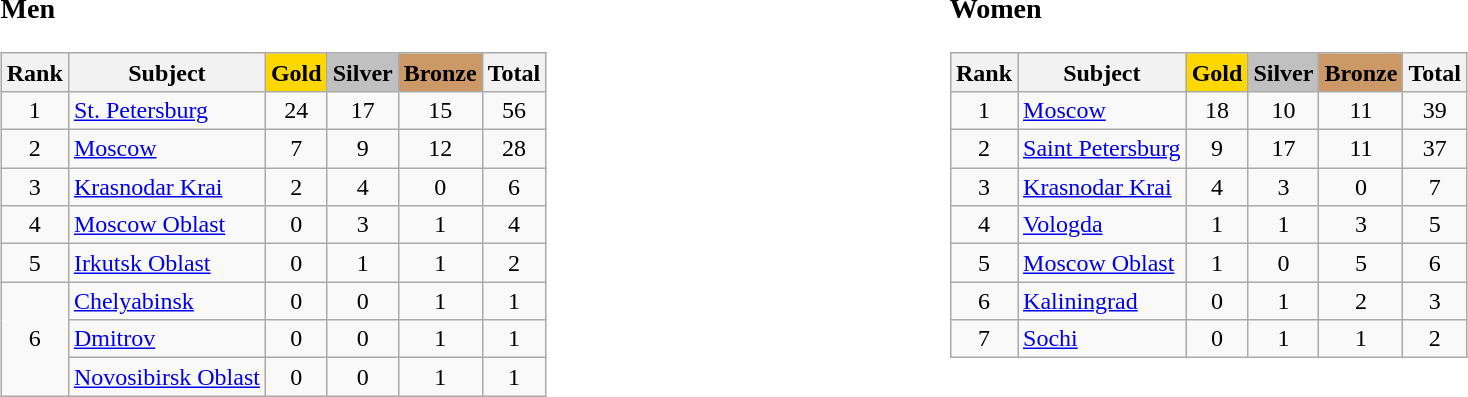<table table>
<tr>
<td valign=top width=10%><br><h3>Men</h3><table class="wikitable" style="text-align: center">
<tr>
<th>Rank</th>
<th>Subject</th>
<th style="background-color:gold;">Gold</th>
<th style="background-color:silver;">Silver</th>
<th style="background-color:#cc9966;">Bronze</th>
<th>Total</th>
</tr>
<tr>
<td>1</td>
<td align=left> <a href='#'>St. Petersburg</a></td>
<td>24</td>
<td>17</td>
<td>15</td>
<td>56</td>
</tr>
<tr>
<td>2</td>
<td align=left> <a href='#'>Moscow</a></td>
<td>7</td>
<td>9</td>
<td>12</td>
<td>28</td>
</tr>
<tr>
<td>3</td>
<td align=left> <a href='#'>Krasnodar Krai</a></td>
<td>2</td>
<td>4</td>
<td>0</td>
<td>6</td>
</tr>
<tr>
<td>4</td>
<td align=left> <a href='#'>Moscow Oblast</a></td>
<td>0</td>
<td>3</td>
<td>1</td>
<td>4</td>
</tr>
<tr>
<td>5</td>
<td align=left> <a href='#'>Irkutsk Oblast</a></td>
<td>0</td>
<td>1</td>
<td>1</td>
<td>2</td>
</tr>
<tr>
<td rowspan="3">6</td>
<td align=left> <a href='#'>Chelyabinsk</a></td>
<td>0</td>
<td>0</td>
<td>1</td>
<td>1</td>
</tr>
<tr>
<td align=left> <a href='#'>Dmitrov</a></td>
<td>0</td>
<td>0</td>
<td>1</td>
<td>1</td>
</tr>
<tr>
<td align=left> <a href='#'>Novosibirsk Oblast</a></td>
<td>0</td>
<td>0</td>
<td>1</td>
<td>1</td>
</tr>
</table>
</td>
<td valign=top width=10%><br><h3>Women</h3><table class="wikitable" style="text-align: center">
<tr>
<th>Rank</th>
<th>Subject</th>
<th style="background-color:gold;">Gold</th>
<th style="background-color:silver;">Silver</th>
<th style="background-color:#cc9966;">Bronze</th>
<th>Total</th>
</tr>
<tr>
<td>1</td>
<td align=left> <a href='#'>Moscow</a></td>
<td>18</td>
<td>10</td>
<td>11</td>
<td>39</td>
</tr>
<tr>
<td>2</td>
<td align=left> <a href='#'>Saint Petersburg</a></td>
<td>9</td>
<td>17</td>
<td>11</td>
<td>37</td>
</tr>
<tr>
<td>3</td>
<td align=left> <a href='#'>Krasnodar Krai</a></td>
<td>4</td>
<td>3</td>
<td>0</td>
<td>7</td>
</tr>
<tr>
<td>4</td>
<td align=left> <a href='#'>Vologda</a></td>
<td>1</td>
<td>1</td>
<td>3</td>
<td>5</td>
</tr>
<tr>
<td>5</td>
<td align=left> <a href='#'>Moscow Oblast</a></td>
<td>1</td>
<td>0</td>
<td>5</td>
<td>6</td>
</tr>
<tr>
<td>6</td>
<td align=left> <a href='#'>Kaliningrad</a></td>
<td>0</td>
<td>1</td>
<td>2</td>
<td>3</td>
</tr>
<tr>
<td>7</td>
<td align=left> <a href='#'>Sochi</a></td>
<td>0</td>
<td>1</td>
<td>1</td>
<td>2</td>
</tr>
</table>
</td>
</tr>
</table>
